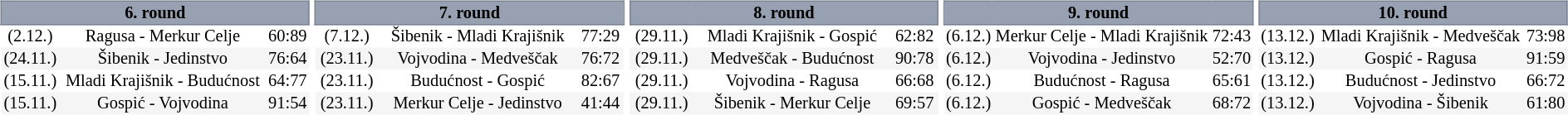<table width=100%>
<tr>
<td width=20% valign="top"><br><table border=0 cellspacing=0 cellpadding=1em style="font-size: 85%; border-collapse: collapse;" width=100%>
<tr>
<td colspan=5 bgcolor=#98A1B2 style="border:1px solid #7A8392;text-align:center;"><span><strong>6. round</strong></span></td>
</tr>
<tr align=center bgcolor=#FFFFFF>
<td>(2.12.)</td>
<td>Ragusa - Merkur Celje</td>
<td>60:89</td>
</tr>
<tr align=center bgcolor=#f5f5f5>
<td>(24.11.)</td>
<td>Šibenik - Jedinstvo</td>
<td>76:64</td>
</tr>
<tr align=center bgcolor=#FFFFFF>
<td>(15.11.)</td>
<td>Mladi Krajišnik - Budućnost</td>
<td>64:77</td>
</tr>
<tr align=center bgcolor=#f5f5f5>
<td>(15.11.)</td>
<td>Gospić - Vojvodina</td>
<td>91:54</td>
</tr>
</table>
</td>
<td width=20% valign="top"><br><table border=0 cellspacing=0 cellpadding=1em style="font-size: 85%; border-collapse: collapse;" width=100%>
<tr>
<td colspan=5 bgcolor=#98A1B2 style="border:1px solid #7A8392;text-align:center;"><span><strong>7. round</strong></span></td>
</tr>
<tr align=center bgcolor=#FFFFFF>
<td>(7.12.)</td>
<td>Šibenik - Mladi Krajišnik</td>
<td>77:29</td>
</tr>
<tr align=center bgcolor=#f5f5f5>
<td>(23.11.)</td>
<td>Vojvodina - Medveščak</td>
<td>76:72</td>
</tr>
<tr align=center bgcolor=#FFFFFF>
<td>(23.11.)</td>
<td>Budućnost - Gospić</td>
<td>82:67</td>
</tr>
<tr align=center bgcolor=#f5f5f5>
<td>(23.11.)</td>
<td>Merkur Celje - Jedinstvo</td>
<td>41:44</td>
</tr>
</table>
</td>
<td width=20% valign="top"><br><table border=0 cellspacing=0 cellpadding=1em style="font-size: 85%; border-collapse: collapse;" width=100%>
<tr>
<td colspan=5 bgcolor=#98A1B2 style="border:1px solid #7A8392;text-align:center;"><span><strong>8. round</strong></span></td>
</tr>
<tr align=center bgcolor=#FFFFFF>
<td>(29.11.)</td>
<td>Mladi Krajišnik - Gospić</td>
<td>62:82</td>
</tr>
<tr align=center bgcolor=#f5f5f5>
<td>(29.11.)</td>
<td>Medveščak - Budućnost</td>
<td>90:78</td>
</tr>
<tr align=center bgcolor=#FFFFFF>
<td>(29.11.)</td>
<td>Vojvodina - Ragusa</td>
<td>66:68</td>
</tr>
<tr align=center bgcolor=#f5f5f5>
<td>(29.11.)</td>
<td>Šibenik - Merkur Celje</td>
<td>69:57</td>
</tr>
</table>
</td>
<td width=20% valign="top"><br><table border=0 cellspacing=0 cellpadding=1em style="font-size: 85%; border-collapse: collapse;" width=100%>
<tr>
<td colspan=5 bgcolor=#98A1B2 style="border:1px solid #7A8392;text-align:center;"><span><strong>9. round</strong></span></td>
</tr>
<tr align=center bgcolor=#FFFFFF>
<td>(6.12.)</td>
<td>Merkur Celje - Mladi Krajišnik</td>
<td>72:43</td>
</tr>
<tr align=center bgcolor=#f5f5f5>
<td>(6.12.)</td>
<td>Vojvodina - Jedinstvo</td>
<td>52:70</td>
</tr>
<tr align=center bgcolor=#FFFFFF>
<td>(6.12.)</td>
<td>Budućnost - Ragusa</td>
<td>65:61</td>
</tr>
<tr align=center bgcolor=#f5f5f5>
<td>(6.12.)</td>
<td>Gospić - Medveščak</td>
<td>68:72</td>
</tr>
</table>
</td>
<td width=20% valign="top"><br><table border=0 cellspacing=0 cellpadding=1em style="font-size: 85%; border-collapse: collapse;" width=100%>
<tr>
<td colspan=5 bgcolor=#98A1B2 style="border:1px solid #7A8392;text-align:center;"><span><strong>10. round</strong></span></td>
</tr>
<tr align=center bgcolor=#FFFFFF>
<td>(13.12.)</td>
<td>Mladi Krajišnik - Medveščak</td>
<td>73:98</td>
</tr>
<tr align=center bgcolor=#f5f5f5>
<td>(13.12.)</td>
<td>Gospić - Ragusa</td>
<td>91:59</td>
</tr>
<tr align=center bgcolor=#FFFFFF>
<td>(13.12.)</td>
<td>Budućnost - Jedinstvo</td>
<td>66:72</td>
</tr>
<tr align=center bgcolor=#f5f5f5>
<td>(13.12.)</td>
<td>Vojvodina - Šibenik</td>
<td>61:80</td>
</tr>
</table>
</td>
</tr>
</table>
